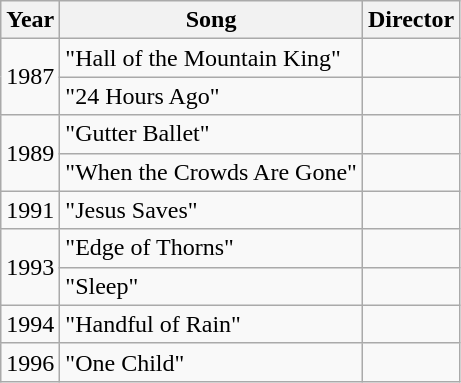<table class=wikitable>
<tr>
<th>Year</th>
<th>Song</th>
<th>Director</th>
</tr>
<tr>
<td rowspan="2">1987</td>
<td>"Hall of the Mountain King"</td>
<td></td>
</tr>
<tr>
<td>"24 Hours Ago"</td>
<td></td>
</tr>
<tr>
<td rowspan="2">1989</td>
<td>"Gutter Ballet"</td>
<td></td>
</tr>
<tr>
<td>"When the Crowds Are Gone"</td>
<td></td>
</tr>
<tr>
<td>1991</td>
<td>"Jesus Saves"</td>
<td></td>
</tr>
<tr>
<td rowspan="2">1993</td>
<td>"Edge of Thorns"</td>
<td></td>
</tr>
<tr>
<td>"Sleep"</td>
<td></td>
</tr>
<tr>
<td>1994</td>
<td>"Handful of Rain"</td>
<td></td>
</tr>
<tr>
<td>1996</td>
<td>"One Child"</td>
<td></td>
</tr>
</table>
